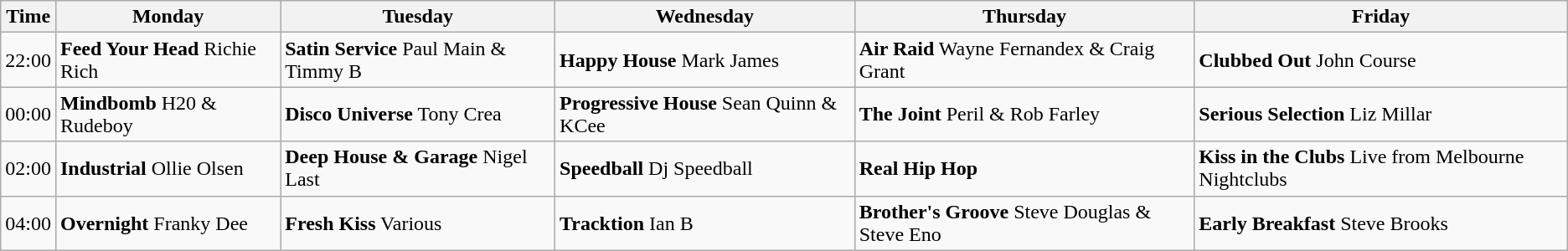<table class="wikitable sortable">
<tr>
<th>Time</th>
<th>Monday</th>
<th>Tuesday</th>
<th>Wednesday</th>
<th>Thursday</th>
<th>Friday</th>
</tr>
<tr>
<td>22:00</td>
<td><strong>Feed Your Head</strong> Richie Rich</td>
<td><strong>Satin Service</strong> Paul Main & Timmy B</td>
<td><strong>Happy House</strong> Mark James</td>
<td><strong>Air Raid</strong> Wayne Fernandex & Craig Grant</td>
<td><strong>Clubbed Out</strong> John Course</td>
</tr>
<tr>
<td>00:00</td>
<td><strong>Mindbomb</strong> H20 & Rudeboy</td>
<td><strong>Disco Universe</strong> Tony Crea</td>
<td><strong>Progressive House</strong> Sean Quinn & KCee</td>
<td><strong>The Joint</strong> Peril & Rob Farley</td>
<td><strong>Serious Selection</strong> Liz Millar</td>
</tr>
<tr>
<td>02:00</td>
<td><strong>Industrial</strong> Ollie Olsen</td>
<td><strong>Deep House & Garage</strong> Nigel Last</td>
<td><strong>Speedball</strong> Dj Speedball</td>
<td><strong>Real Hip Hop</strong></td>
<td><strong>Kiss in the Clubs</strong> Live from Melbourne Nightclubs</td>
</tr>
<tr>
<td>04:00</td>
<td><strong>Overnight</strong> Franky Dee</td>
<td><strong>Fresh Kiss</strong> Various</td>
<td><strong>Tracktion</strong> Ian B</td>
<td><strong>Brother's Groove</strong> Steve Douglas & Steve Eno</td>
<td><strong>Early Breakfast</strong> Steve Brooks</td>
</tr>
</table>
